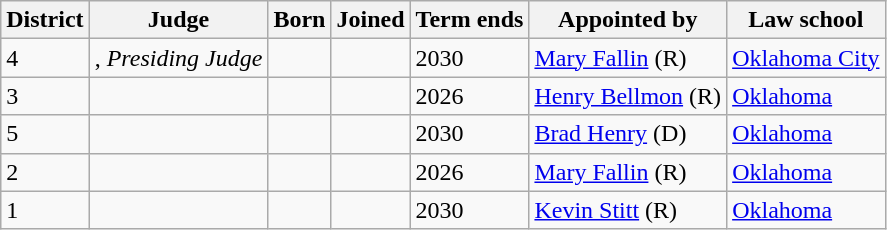<table class="wikitable sortable">
<tr>
<th>District</th>
<th>Judge</th>
<th>Born</th>
<th>Joined</th>
<th>Term ends</th>
<th>Appointed by</th>
<th>Law school</th>
</tr>
<tr valign="center">
<td>4</td>
<td>, <em>Presiding Judge</em></td>
<td></td>
<td></td>
<td>2030</td>
<td><a href='#'>Mary Fallin</a> (R)</td>
<td><a href='#'>Oklahoma City</a></td>
</tr>
<tr valign="center">
<td>3</td>
<td></td>
<td></td>
<td></td>
<td>2026</td>
<td><a href='#'>Henry Bellmon</a> (R)</td>
<td><a href='#'>Oklahoma</a></td>
</tr>
<tr valign="center">
<td>5</td>
<td></td>
<td></td>
<td></td>
<td>2030</td>
<td><a href='#'>Brad Henry</a> (D)</td>
<td><a href='#'>Oklahoma</a></td>
</tr>
<tr valign="center">
<td>2</td>
<td></td>
<td></td>
<td></td>
<td>2026</td>
<td><a href='#'>Mary Fallin</a> (R)</td>
<td><a href='#'>Oklahoma</a></td>
</tr>
<tr valign="center">
<td>1</td>
<td></td>
<td></td>
<td></td>
<td>2030</td>
<td><a href='#'>Kevin Stitt</a> (R)</td>
<td><a href='#'>Oklahoma</a></td>
</tr>
</table>
